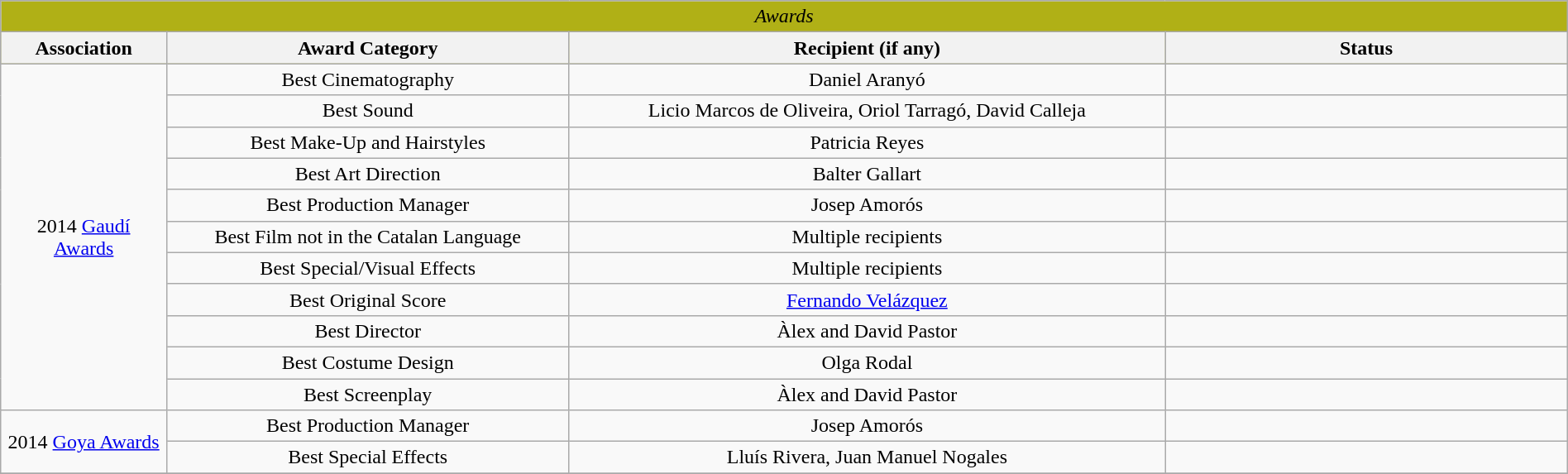<table class="wikitable" style="text-align: center" width="100%">
<tr ----  bgcolor="#BRBG16">
<td colspan=4 align=center><em>Awards</em></td>
</tr>
<tr ----  bgcolor="#BRBG16">
<th width="075"><strong>Association</strong></th>
<th width="200"><strong>Award Category</strong></th>
<th width="300"><strong>Recipient (if any)</strong></th>
<th width="200"><strong>Status</strong></th>
</tr>
<tr>
<td rowspan="11">2014 <a href='#'>Gaudí Awards</a></td>
<td>Best Cinematography</td>
<td>Daniel Aranyó</td>
<td></td>
</tr>
<tr>
<td>Best Sound</td>
<td>Licio Marcos de Oliveira, Oriol Tarragó, David Calleja</td>
<td></td>
</tr>
<tr>
<td>Best Make-Up and Hairstyles</td>
<td>Patricia Reyes</td>
<td></td>
</tr>
<tr>
<td>Best Art Direction</td>
<td>Balter Gallart</td>
<td></td>
</tr>
<tr>
<td>Best Production Manager</td>
<td>Josep Amorós</td>
<td></td>
</tr>
<tr>
<td>Best Film not in the Catalan Language</td>
<td>Multiple recipients</td>
<td></td>
</tr>
<tr>
<td>Best Special/Visual Effects</td>
<td>Multiple recipients</td>
<td></td>
</tr>
<tr>
<td>Best Original Score</td>
<td><a href='#'>Fernando Velázquez</a></td>
<td></td>
</tr>
<tr>
<td>Best Director</td>
<td>Àlex and David Pastor</td>
<td></td>
</tr>
<tr>
<td>Best Costume Design</td>
<td>Olga Rodal</td>
<td></td>
</tr>
<tr>
<td>Best Screenplay</td>
<td>Àlex and David Pastor</td>
<td></td>
</tr>
<tr>
<td rowspan="2">2014 <a href='#'>Goya Awards</a></td>
<td>Best Production Manager</td>
<td>Josep Amorós</td>
<td></td>
</tr>
<tr>
<td>Best Special Effects</td>
<td>Lluís Rivera, Juan Manuel Nogales</td>
<td></td>
</tr>
<tr>
</tr>
</table>
